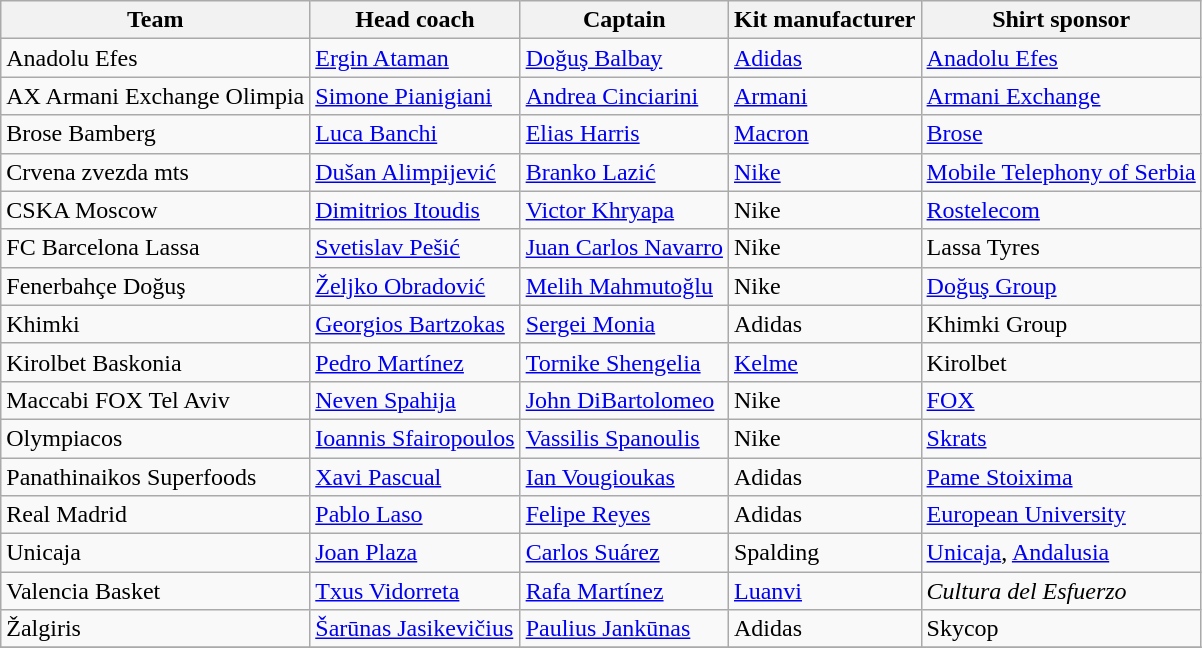<table class="wikitable sortable" style="text-align: left;">
<tr>
<th>Team</th>
<th>Head coach</th>
<th>Captain</th>
<th>Kit manufacturer</th>
<th>Shirt sponsor</th>
</tr>
<tr>
<td> Anadolu Efes</td>
<td> <a href='#'>Ergin Ataman</a></td>
<td> <a href='#'>Doğuş Balbay</a></td>
<td><a href='#'>Adidas</a></td>
<td><a href='#'>Anadolu Efes</a></td>
</tr>
<tr>
<td> AX Armani Exchange Olimpia</td>
<td> <a href='#'>Simone Pianigiani</a></td>
<td> <a href='#'>Andrea Cinciarini</a></td>
<td><a href='#'>Armani</a></td>
<td><a href='#'>Armani Exchange</a></td>
</tr>
<tr>
<td> Brose Bamberg</td>
<td> <a href='#'>Luca Banchi</a></td>
<td> <a href='#'>Elias Harris</a></td>
<td><a href='#'>Macron</a></td>
<td><a href='#'>Brose</a></td>
</tr>
<tr>
<td> Crvena zvezda mts</td>
<td> <a href='#'>Dušan Alimpijević</a></td>
<td> <a href='#'>Branko Lazić</a></td>
<td><a href='#'>Nike</a></td>
<td><a href='#'>Mobile Telephony of Serbia</a></td>
</tr>
<tr>
<td> CSKA Moscow</td>
<td> <a href='#'>Dimitrios Itoudis</a></td>
<td> <a href='#'>Victor Khryapa</a></td>
<td>Nike</td>
<td><a href='#'>Rostelecom</a></td>
</tr>
<tr>
<td> FC Barcelona Lassa</td>
<td> <a href='#'>Svetislav Pešić</a></td>
<td> <a href='#'>Juan Carlos Navarro</a></td>
<td>Nike</td>
<td>Lassa Tyres</td>
</tr>
<tr>
<td> Fenerbahçe Doğuş</td>
<td> <a href='#'>Željko Obradović</a></td>
<td> <a href='#'>Melih Mahmutoğlu</a></td>
<td>Nike</td>
<td><a href='#'>Doğuş Group</a></td>
</tr>
<tr>
<td> Khimki</td>
<td> <a href='#'>Georgios Bartzokas</a></td>
<td> <a href='#'>Sergei Monia</a></td>
<td>Adidas</td>
<td>Khimki Group</td>
</tr>
<tr>
<td> Kirolbet Baskonia</td>
<td> <a href='#'>Pedro Martínez</a></td>
<td> <a href='#'>Tornike Shengelia</a></td>
<td><a href='#'>Kelme</a></td>
<td>Kirolbet</td>
</tr>
<tr>
<td> Maccabi FOX Tel Aviv</td>
<td> <a href='#'>Neven Spahija</a></td>
<td> <a href='#'>John DiBartolomeo</a></td>
<td>Nike</td>
<td><a href='#'>FOX</a></td>
</tr>
<tr>
<td> Olympiacos</td>
<td> <a href='#'>Ioannis Sfairopoulos</a></td>
<td> <a href='#'>Vassilis Spanoulis</a></td>
<td>Nike</td>
<td><a href='#'>Skrats</a></td>
</tr>
<tr>
<td> Panathinaikos Superfoods</td>
<td> <a href='#'>Xavi Pascual</a></td>
<td> <a href='#'>Ian Vougioukas</a></td>
<td>Adidas</td>
<td><a href='#'>Pame Stoixima</a></td>
</tr>
<tr>
<td> Real Madrid</td>
<td> <a href='#'>Pablo Laso</a></td>
<td> <a href='#'>Felipe Reyes</a></td>
<td>Adidas</td>
<td><a href='#'>European University</a></td>
</tr>
<tr>
<td> Unicaja</td>
<td> <a href='#'>Joan Plaza</a></td>
<td> <a href='#'>Carlos Suárez</a></td>
<td>Spalding</td>
<td><a href='#'>Unicaja</a>, <a href='#'>Andalusia</a></td>
</tr>
<tr>
<td> Valencia Basket</td>
<td> <a href='#'>Txus Vidorreta</a></td>
<td> <a href='#'>Rafa Martínez</a></td>
<td><a href='#'>Luanvi</a></td>
<td><em>Cultura del Esfuerzo</em></td>
</tr>
<tr>
<td> Žalgiris</td>
<td> <a href='#'>Šarūnas Jasikevičius</a></td>
<td> <a href='#'>Paulius Jankūnas</a></td>
<td>Adidas</td>
<td>Skycop</td>
</tr>
<tr>
</tr>
</table>
